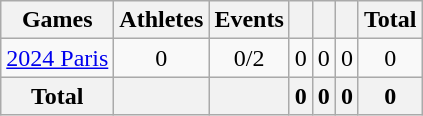<table class="wikitable sortable" style="text-align:center">
<tr>
<th>Games</th>
<th>Athletes</th>
<th>Events</th>
<th width:3em; font-weight:bold;"></th>
<th width:3em; font-weight:bold;"></th>
<th width:3em; font-weight:bold;"></th>
<th style="width:3; font-weight:bold;">Total</th>
</tr>
<tr>
<td align=left> <a href='#'>2024 Paris</a></td>
<td>0</td>
<td>0/2</td>
<td>0</td>
<td>0</td>
<td>0</td>
<td>0</td>
</tr>
<tr>
<th>Total</th>
<th></th>
<th></th>
<th>0</th>
<th>0</th>
<th>0</th>
<th>0</th>
</tr>
</table>
